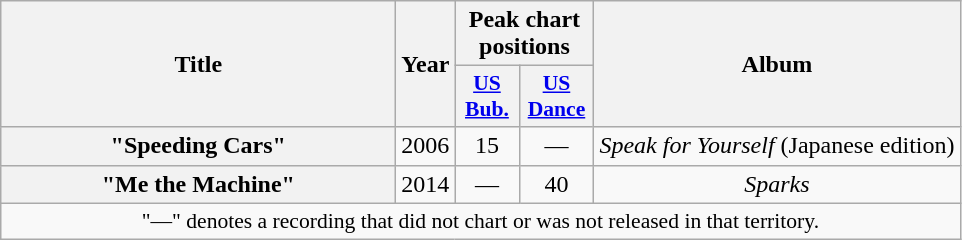<table class="wikitable plainrowheaders" style="text-align:center;">
<tr>
<th scope="col" rowspan="2" style="width:16em;">Title</th>
<th scope="col" rowspan="2">Year</th>
<th scope="col" colspan="2">Peak chart positions</th>
<th scope="col" rowspan="2">Album</th>
</tr>
<tr>
<th scope="col" style="width:2.5em;font-size:90%;"><a href='#'>US<br>Bub.</a><br></th>
<th scope="col" style="width:3em;font-size:90%;"><a href='#'>US<br>Dance</a><br></th>
</tr>
<tr>
<th scope="row">"Speeding Cars"</th>
<td>2006</td>
<td>15</td>
<td>—</td>
<td><em>Speak for Yourself</em> (Japanese edition)</td>
</tr>
<tr>
<th scope="row">"Me the Machine"</th>
<td>2014</td>
<td>—</td>
<td>40</td>
<td><em>Sparks</em></td>
</tr>
<tr>
<td colspan="8" style="font-size:90%">"—" denotes a recording that did not chart or was not released in that territory.</td>
</tr>
</table>
